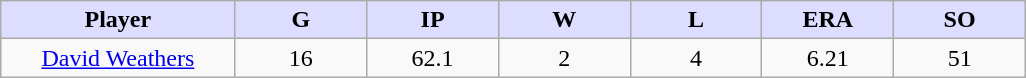<table class="wikitable sortable">
<tr>
<th style="background:#ddf; width:16%;">Player</th>
<th style="background:#ddf; width:9%;">G</th>
<th style="background:#ddf; width:9%;">IP</th>
<th style="background:#ddf; width:9%;">W</th>
<th style="background:#ddf; width:9%;">L</th>
<th style="background:#ddf; width:9%;">ERA</th>
<th style="background:#ddf; width:9%;">SO</th>
</tr>
<tr align=center>
<td><a href='#'>David Weathers</a></td>
<td>16</td>
<td>62.1</td>
<td>2</td>
<td>4</td>
<td>6.21</td>
<td>51</td>
</tr>
</table>
